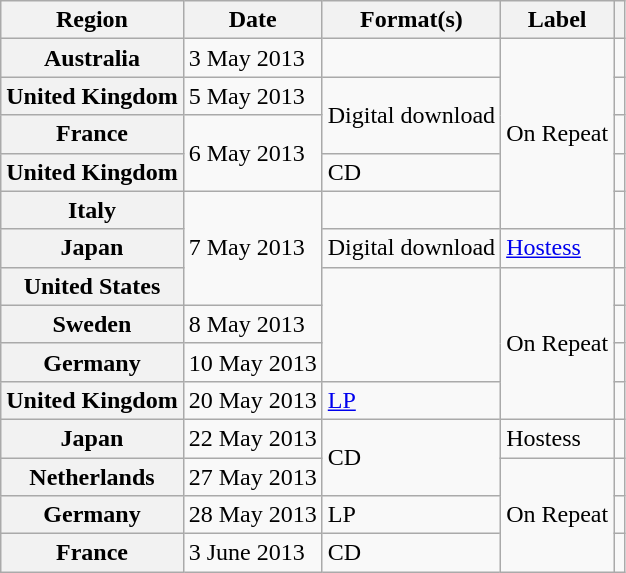<table class="wikitable plainrowheaders">
<tr>
<th scope="col">Region</th>
<th scope="col">Date</th>
<th scope="col">Format(s)</th>
<th scope="col">Label</th>
<th scope="col"></th>
</tr>
<tr>
<th scope="row">Australia</th>
<td>3 May 2013</td>
<td></td>
<td rowspan="5">On Repeat</td>
<td align="center"></td>
</tr>
<tr>
<th scope="row">United Kingdom</th>
<td>5 May 2013</td>
<td rowspan="2">Digital download</td>
<td align="center"></td>
</tr>
<tr>
<th scope="row">France</th>
<td rowspan="2">6 May 2013</td>
<td align="center"></td>
</tr>
<tr>
<th scope="row">United Kingdom</th>
<td>CD</td>
<td align="center"></td>
</tr>
<tr>
<th scope="row">Italy</th>
<td rowspan="3">7 May 2013</td>
<td></td>
<td align="center"></td>
</tr>
<tr>
<th scope="row">Japan</th>
<td>Digital download</td>
<td><a href='#'>Hostess</a></td>
<td align="center"></td>
</tr>
<tr>
<th scope="row">United States</th>
<td rowspan="3"></td>
<td rowspan="4">On Repeat</td>
<td align="center"></td>
</tr>
<tr>
<th scope="row">Sweden</th>
<td>8 May 2013</td>
<td align="center"></td>
</tr>
<tr>
<th scope="row">Germany</th>
<td>10 May 2013</td>
<td align="center"></td>
</tr>
<tr>
<th scope="row">United Kingdom</th>
<td>20 May 2013</td>
<td><a href='#'>LP</a></td>
<td align="center"></td>
</tr>
<tr>
<th scope="row">Japan</th>
<td>22 May 2013</td>
<td rowspan="2">CD</td>
<td>Hostess</td>
<td align="center"></td>
</tr>
<tr>
<th scope="row">Netherlands</th>
<td>27 May 2013</td>
<td rowspan="3">On Repeat</td>
<td align="center"></td>
</tr>
<tr>
<th scope="row">Germany</th>
<td>28 May 2013</td>
<td>LP</td>
<td align="center"></td>
</tr>
<tr>
<th scope="row">France</th>
<td>3 June 2013</td>
<td>CD</td>
<td align="center"></td>
</tr>
</table>
